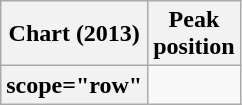<table class="wikitable plainrowheaders sortable">
<tr>
<th scope="col">Chart (2013)</th>
<th scope="col">Peak<br>position</th>
</tr>
<tr>
<th>scope="row" </th>
</tr>
</table>
